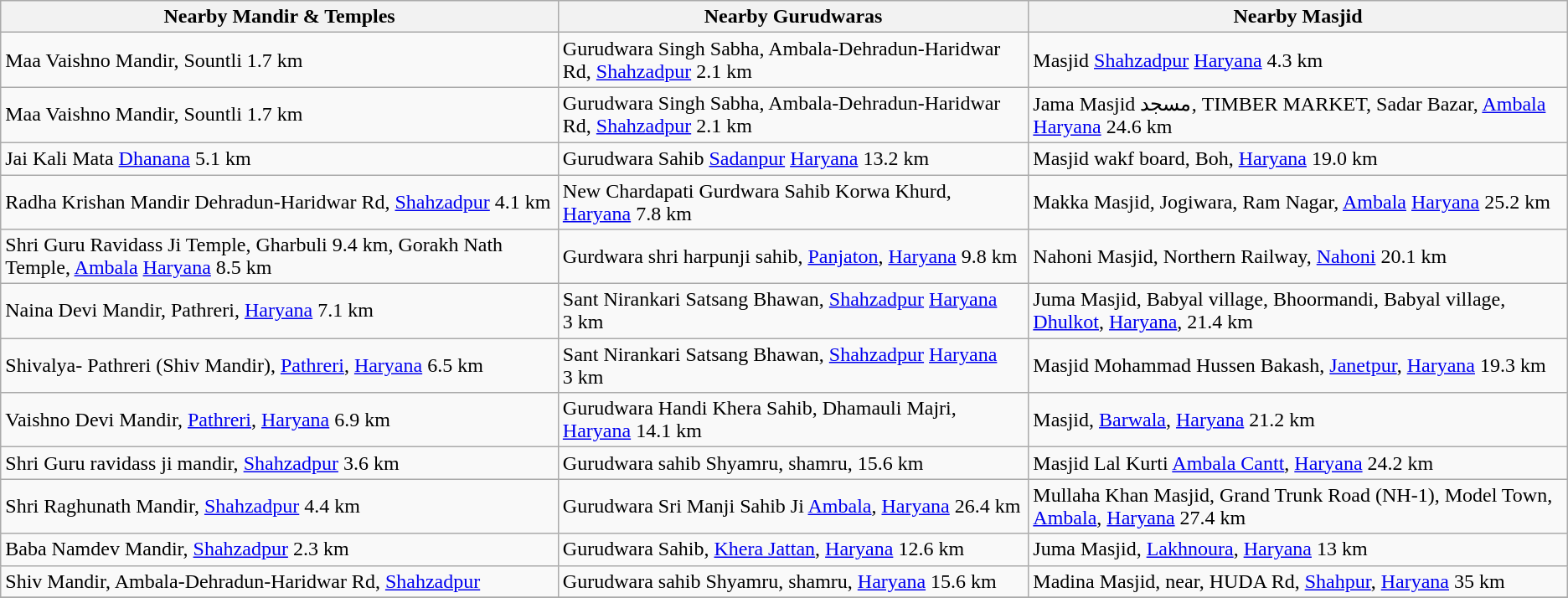<table class="wikitable">
<tr>
<th>Nearby Mandir & Temples</th>
<th>Nearby Gurudwaras</th>
<th>Nearby Masjid</th>
</tr>
<tr>
<td>Maa Vaishno Mandir, Sountli 1.7 km</td>
<td>Gurudwara Singh Sabha, Ambala-Dehradun-Haridwar Rd, <a href='#'>Shahzadpur</a> 2.1 km</td>
<td>Masjid <a href='#'>Shahzadpur</a> <a href='#'>Haryana</a> 4.3 km</td>
</tr>
<tr>
<td>Maa Vaishno Mandir, Sountli 1.7 km</td>
<td>Gurudwara Singh Sabha, Ambala-Dehradun-Haridwar Rd, <a href='#'>Shahzadpur</a> 2.1 km</td>
<td>Jama Masjid مسجد, TIMBER MARKET, Sadar Bazar, <a href='#'>Ambala</a> <a href='#'>Haryana</a> 24.6 km</td>
</tr>
<tr>
<td>Jai Kali Mata <a href='#'>Dhanana</a> 5.1 km</td>
<td>Gurudwara Sahib <a href='#'>Sadanpur</a> <a href='#'>Haryana</a> 13.2 km</td>
<td>Masjid wakf board, Boh, <a href='#'>Haryana</a> 19.0 km</td>
</tr>
<tr>
<td>Radha Krishan Mandir Dehradun-Haridwar Rd, <a href='#'>Shahzadpur</a> 4.1 km</td>
<td>New Chardapati Gurdwara Sahib Korwa Khurd, <a href='#'>Haryana</a> 7.8 km</td>
<td>Makka Masjid, Jogiwara, Ram Nagar, <a href='#'>Ambala</a> <a href='#'>Haryana</a> 25.2 km</td>
</tr>
<tr>
<td>Shri Guru Ravidass Ji Temple, Gharbuli 9.4 km, Gorakh Nath Temple, <a href='#'>Ambala</a> <a href='#'>Haryana</a> 8.5 km</td>
<td>Gurdwara shri harpunji sahib, <a href='#'>Panjaton</a>, <a href='#'>Haryana</a> 9.8 km</td>
<td>Nahoni Masjid, Northern Railway, <a href='#'>Nahoni</a> 20.1 km</td>
</tr>
<tr>
<td>Naina Devi Mandir, Pathreri, <a href='#'>Haryana</a> 7.1 km</td>
<td>Sant Nirankari Satsang Bhawan, <a href='#'>Shahzadpur</a> <a href='#'>Haryana</a> 3 km</td>
<td>Juma Masjid, Babyal village, Bhoormandi, Babyal village, <a href='#'>Dhulkot</a>, <a href='#'>Haryana</a>, 21.4 km</td>
</tr>
<tr>
<td>Shivalya- Pathreri (Shiv Mandir), <a href='#'>Pathreri</a>, <a href='#'>Haryana</a> 6.5 km</td>
<td>Sant Nirankari Satsang Bhawan, <a href='#'>Shahzadpur</a> <a href='#'>Haryana</a> 3 km</td>
<td>Masjid Mohammad Hussen Bakash, <a href='#'>Janetpur</a>, <a href='#'>Haryana</a> 19.3 km</td>
</tr>
<tr>
<td>Vaishno Devi Mandir, <a href='#'>Pathreri</a>, <a href='#'>Haryana</a> 6.9 km</td>
<td>Gurudwara Handi Khera Sahib, Dhamauli Majri, <a href='#'>Haryana</a> 14.1 km</td>
<td>Masjid, <a href='#'>Barwala</a>, <a href='#'>Haryana</a> 21.2 km</td>
</tr>
<tr>
<td>Shri Guru ravidass ji mandir, <a href='#'>Shahzadpur</a> 3.6 km</td>
<td>Gurudwara sahib Shyamru, shamru, 15.6 km</td>
<td>Masjid Lal Kurti <a href='#'>Ambala Cantt</a>, <a href='#'>Haryana</a> 24.2 km</td>
</tr>
<tr>
<td>Shri Raghunath Mandir, <a href='#'>Shahzadpur</a> 4.4 km</td>
<td>Gurudwara Sri Manji Sahib Ji <a href='#'>Ambala</a>, <a href='#'>Haryana</a> 26.4 km</td>
<td>Mullaha Khan Masjid, Grand Trunk Road (NH-1), Model Town, <a href='#'>Ambala</a>, <a href='#'>Haryana</a> 27.4 km</td>
</tr>
<tr>
<td>Baba Namdev Mandir, <a href='#'>Shahzadpur</a> 2.3 km</td>
<td>Gurudwara Sahib, <a href='#'>Khera Jattan</a>, <a href='#'>Haryana</a> 12.6 km</td>
<td>Juma Masjid, <a href='#'>Lakhnoura</a>, <a href='#'>Haryana</a> 13 km</td>
</tr>
<tr>
<td>Shiv Mandir, Ambala-Dehradun-Haridwar Rd, <a href='#'>Shahzadpur</a></td>
<td>Gurudwara sahib Shyamru, shamru, <a href='#'>Haryana</a> 15.6 km</td>
<td>Madina Masjid, near, HUDA Rd, <a href='#'>Shahpur</a>, <a href='#'>Haryana</a> 35 km</td>
</tr>
<tr>
</tr>
</table>
